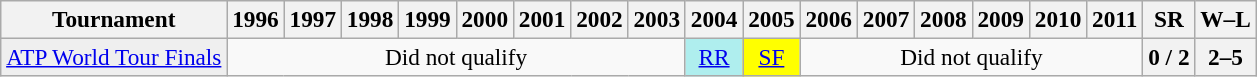<table class="wikitable" style="text-align:center;font-size:97%">
<tr>
<th>Tournament</th>
<th>1996</th>
<th>1997</th>
<th>1998</th>
<th>1999</th>
<th>2000</th>
<th>2001</th>
<th>2002</th>
<th>2003</th>
<th>2004</th>
<th>2005</th>
<th>2006</th>
<th>2007</th>
<th>2008</th>
<th>2009</th>
<th>2010</th>
<th>2011</th>
<th>SR</th>
<th>W–L</th>
</tr>
<tr>
<td style="background:#efefef; text-align:left;"><a href='#'>ATP World Tour Finals</a></td>
<td colspan="8">Did not qualify</td>
<td style="background:#afeeee;"><a href='#'>RR</a></td>
<td style="background:yellow;"><a href='#'>SF</a></td>
<td colspan="6">Did not qualify</td>
<th>0 / 2</th>
<th>2–5</th>
</tr>
</table>
